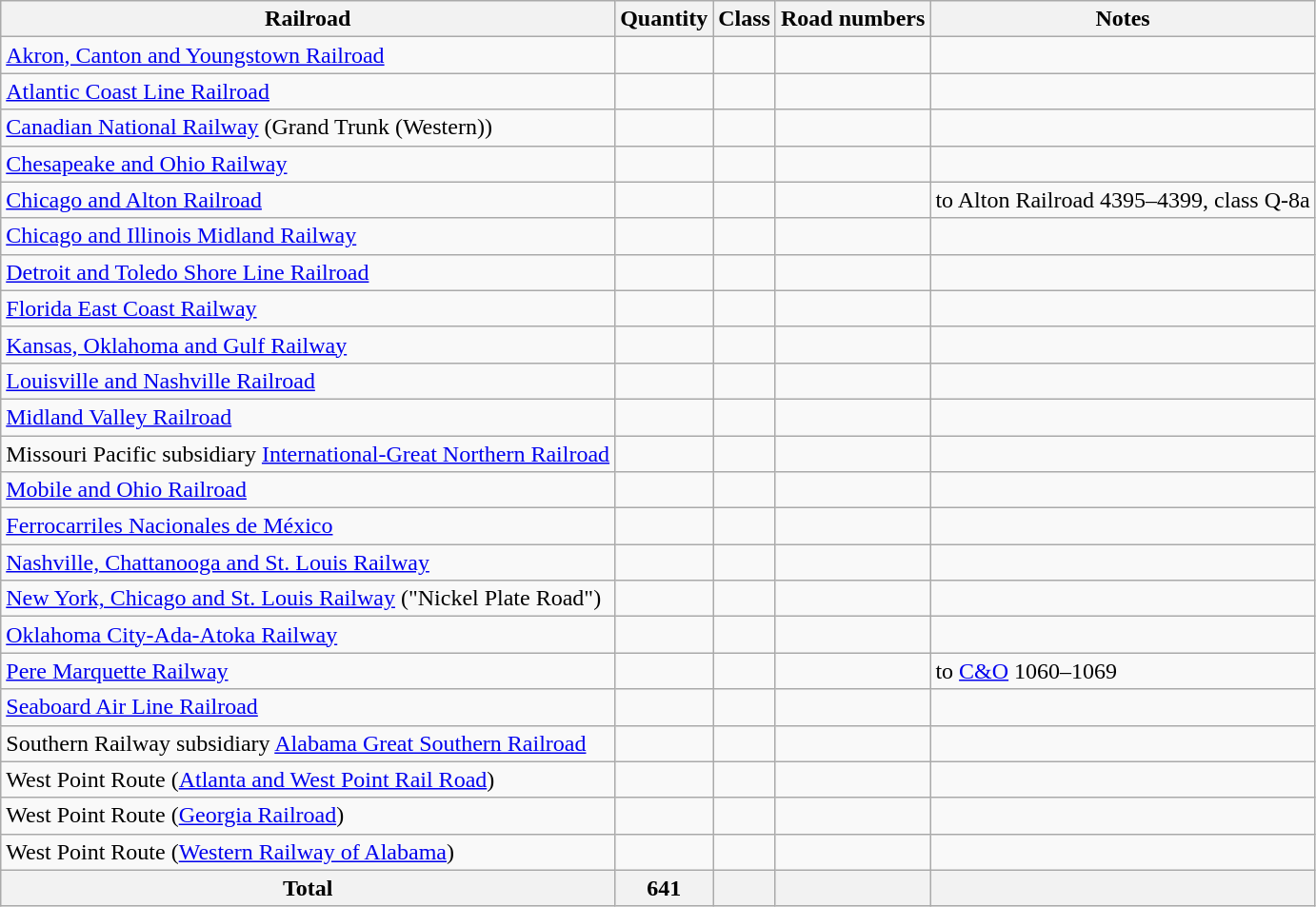<table class="wikitable sortable">
<tr>
<th>Railroad</th>
<th>Quantity</th>
<th>Class</th>
<th>Road numbers</th>
<th>Notes</th>
</tr>
<tr>
<td><a href='#'>Akron, Canton and Youngstown Railroad</a></td>
<td></td>
<td></td>
<td></td>
<td></td>
</tr>
<tr>
<td><a href='#'>Atlantic Coast Line Railroad</a></td>
<td></td>
<td></td>
<td></td>
<td></td>
</tr>
<tr>
<td><a href='#'>Canadian National Railway</a> (Grand Trunk (Western))</td>
<td></td>
<td></td>
<td></td>
<td></td>
</tr>
<tr>
<td><a href='#'>Chesapeake and Ohio Railway</a></td>
<td></td>
<td></td>
<td></td>
<td></td>
</tr>
<tr>
<td><a href='#'>Chicago and Alton Railroad</a></td>
<td></td>
<td></td>
<td></td>
<td>to Alton Railroad 4395–4399, class Q-8a</td>
</tr>
<tr>
<td><a href='#'>Chicago and Illinois Midland Railway</a></td>
<td></td>
<td></td>
<td></td>
<td></td>
</tr>
<tr>
<td><a href='#'>Detroit and Toledo Shore Line Railroad</a></td>
<td></td>
<td></td>
<td></td>
<td></td>
</tr>
<tr>
<td><a href='#'>Florida East Coast Railway</a></td>
<td></td>
<td></td>
<td></td>
<td></td>
</tr>
<tr>
<td><a href='#'>Kansas, Oklahoma and Gulf Railway</a></td>
<td></td>
<td></td>
<td></td>
<td></td>
</tr>
<tr>
<td><a href='#'>Louisville and Nashville Railroad</a></td>
<td></td>
<td></td>
<td></td>
<td></td>
</tr>
<tr>
<td><a href='#'>Midland Valley Railroad</a></td>
<td></td>
<td></td>
<td></td>
<td></td>
</tr>
<tr>
<td>Missouri Pacific subsidiary <a href='#'>International-Great Northern Railroad</a></td>
<td></td>
<td></td>
<td></td>
<td></td>
</tr>
<tr>
<td><a href='#'>Mobile and Ohio Railroad</a></td>
<td></td>
<td></td>
<td></td>
<td></td>
</tr>
<tr>
<td><a href='#'>Ferrocarriles Nacionales de México</a></td>
<td></td>
<td></td>
<td></td>
<td></td>
</tr>
<tr>
<td><a href='#'>Nashville, Chattanooga and St. Louis Railway</a></td>
<td></td>
<td></td>
<td></td>
<td></td>
</tr>
<tr>
<td><a href='#'>New York, Chicago and St. Louis Railway</a> ("Nickel Plate Road")</td>
<td></td>
<td></td>
<td></td>
<td></td>
</tr>
<tr>
<td><a href='#'>Oklahoma City-Ada-Atoka Railway</a></td>
<td></td>
<td></td>
<td></td>
<td></td>
</tr>
<tr>
<td><a href='#'>Pere Marquette Railway</a></td>
<td></td>
<td></td>
<td></td>
<td>to <a href='#'>C&O</a> 1060–1069</td>
</tr>
<tr>
<td><a href='#'>Seaboard Air Line Railroad</a></td>
<td></td>
<td></td>
<td></td>
<td></td>
</tr>
<tr>
<td>Southern Railway subsidiary <a href='#'>Alabama Great Southern Railroad</a></td>
<td></td>
<td></td>
<td></td>
<td></td>
</tr>
<tr>
<td>West Point Route (<a href='#'>Atlanta and West Point Rail Road</a>)</td>
<td></td>
<td></td>
<td></td>
<td></td>
</tr>
<tr>
<td>West Point Route (<a href='#'>Georgia Railroad</a>)</td>
<td></td>
<td></td>
<td></td>
<td></td>
</tr>
<tr>
<td>West Point Route (<a href='#'>Western Railway of Alabama</a>)</td>
<td></td>
<td></td>
<td></td>
<td></td>
</tr>
<tr>
<th>Total</th>
<th>641</th>
<th></th>
<th></th>
<th></th>
</tr>
</table>
